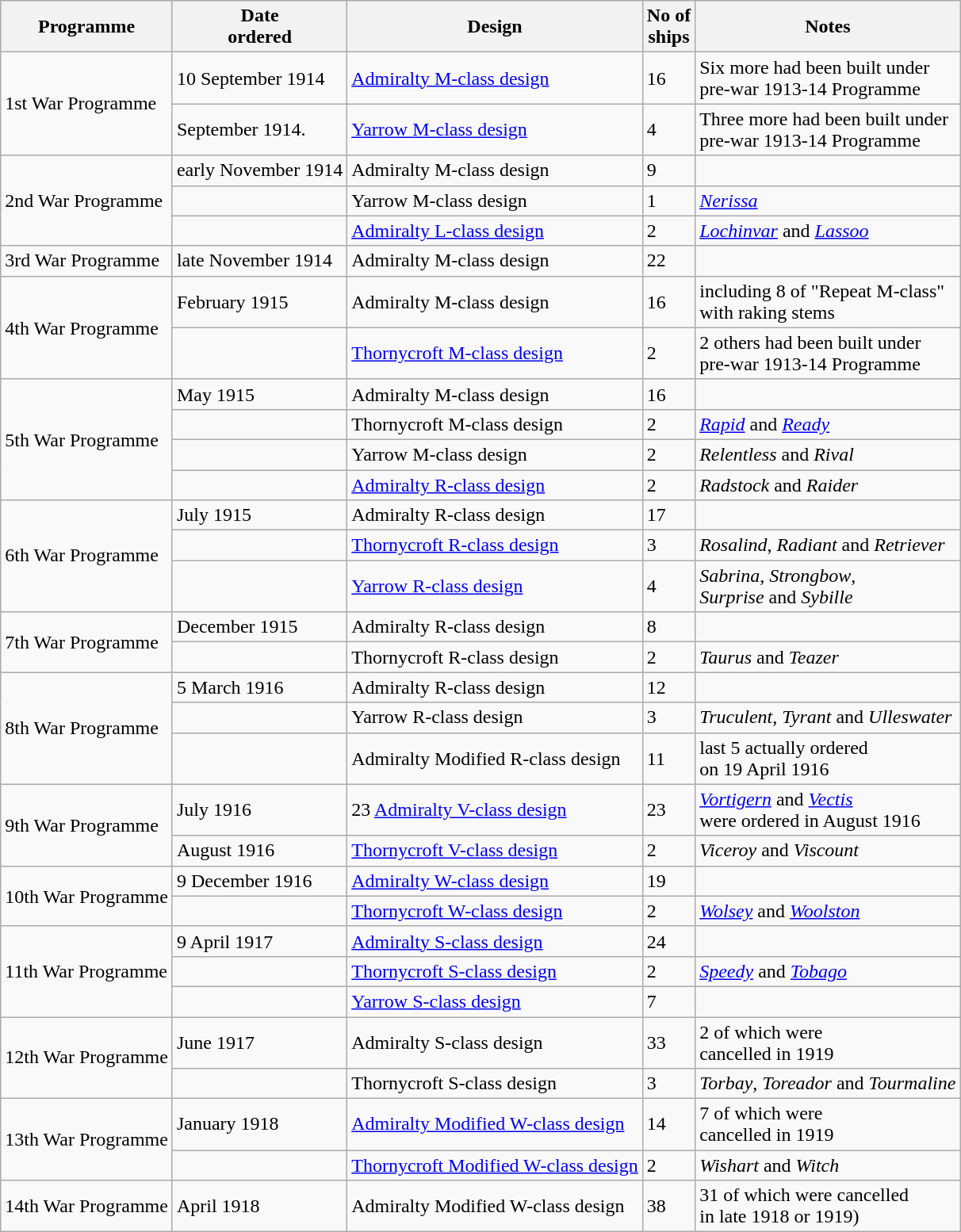<table class="sortable wikitable">
<tr>
<th>Programme</th>
<th>Date<br>ordered</th>
<th>Design</th>
<th>No of<br>ships</th>
<th>Notes</th>
</tr>
<tr>
<td rowspan="2">1st War Programme</td>
<td>10 September 1914</td>
<td><a href='#'>Admiralty M-class design</a></td>
<td>16</td>
<td>Six more had been built under <br>pre-war 1913-14 Programme</td>
</tr>
<tr>
<td>September 1914.</td>
<td><a href='#'>Yarrow M-class design</a></td>
<td>4</td>
<td>Three more had been built under <br>pre-war 1913-14 Programme</td>
</tr>
<tr>
<td rowspan="3">2nd War Programme</td>
<td>early November 1914</td>
<td>Admiralty M-class design</td>
<td>9</td>
</tr>
<tr>
<td></td>
<td>Yarrow M-class design</td>
<td>1</td>
<td><a href='#'><em>Nerissa</em></a></td>
</tr>
<tr>
<td></td>
<td><a href='#'>Admiralty L-class design</a></td>
<td>2</td>
<td><em><a href='#'>Lochinvar</a></em> and <em><a href='#'>Lassoo</a></em></td>
</tr>
<tr>
<td>3rd War Programme</td>
<td>late November 1914</td>
<td>Admiralty M-class design</td>
<td>22</td>
</tr>
<tr>
<td rowspan="2">4th War Programme</td>
<td>February 1915</td>
<td>Admiralty M-class design</td>
<td>16</td>
<td>including 8 of "Repeat M-class" <br>with raking stems</td>
</tr>
<tr>
<td></td>
<td><a href='#'>Thornycroft M-class design</a></td>
<td>2</td>
<td>2 others had been built under <br>pre-war 1913-14 Programme</td>
</tr>
<tr>
<td rowspan="4">5th War Programme</td>
<td>May 1915</td>
<td>Admiralty M-class design</td>
<td>16</td>
</tr>
<tr>
<td></td>
<td>Thornycroft M-class design</td>
<td>2</td>
<td><em><a href='#'>Rapid</a></em> and <em><a href='#'>Ready</a></em></td>
</tr>
<tr>
<td></td>
<td>Yarrow M-class design</td>
<td>2</td>
<td><em>Relentless</em> and <em>Rival</em></td>
</tr>
<tr>
<td></td>
<td><a href='#'>Admiralty R-class design</a></td>
<td>2</td>
<td><em>Radstock</em> and <em>Raider</em></td>
</tr>
<tr>
<td rowspan="3">6th War Programme</td>
<td>July 1915</td>
<td>Admiralty R-class design</td>
<td>17</td>
</tr>
<tr>
<td></td>
<td><a href='#'>Thornycroft R-class design</a></td>
<td>3</td>
<td><em>Rosalind</em>, <em>Radiant</em> and <em>Retriever</em></td>
</tr>
<tr>
<td></td>
<td><a href='#'>Yarrow R-class design</a></td>
<td>4</td>
<td><em>Sabrina</em>, <em>Strongbow</em>, <br><em>Surprise</em> and <em>Sybille</em></td>
</tr>
<tr>
<td rowspan="2">7th War Programme</td>
<td>December 1915</td>
<td>Admiralty R-class design</td>
<td>8</td>
</tr>
<tr>
<td></td>
<td>Thornycroft R-class design</td>
<td>2</td>
<td><em>Taurus</em> and <em>Teazer</em></td>
</tr>
<tr>
<td rowspan="3">8th War Programme</td>
<td>5 March 1916</td>
<td>Admiralty R-class design</td>
<td>12</td>
<td></td>
</tr>
<tr>
<td></td>
<td>Yarrow R-class design</td>
<td>3</td>
<td><em>Truculent</em>, <em>Tyrant</em> and <em>Ulleswater</em></td>
</tr>
<tr>
<td></td>
<td>Admiralty Modified R-class design</td>
<td>11</td>
<td>last 5 actually ordered<br> on 19 April 1916</td>
</tr>
<tr>
<td rowspan="2">9th War Programme</td>
<td>July 1916</td>
<td>23 <a href='#'>Admiralty V-class design</a></td>
<td>23</td>
<td><em><a href='#'>Vortigern</a></em> and <em><a href='#'>Vectis</a></em> <br>were ordered in August 1916</td>
</tr>
<tr>
<td>August 1916</td>
<td><a href='#'>Thornycroft V-class design</a></td>
<td>2</td>
<td><em>Viceroy</em> and <em>Viscount</em></td>
</tr>
<tr>
<td rowspan="2">10th War Programme</td>
<td>9 December 1916</td>
<td><a href='#'>Admiralty W-class design</a></td>
<td>19</td>
</tr>
<tr>
<td></td>
<td><a href='#'>Thornycroft W-class design</a></td>
<td>2</td>
<td><em><a href='#'>Wolsey</a></em> and <em><a href='#'>Woolston</a></em></td>
</tr>
<tr>
<td rowspan="3">11th War Programme</td>
<td>9 April 1917</td>
<td><a href='#'>Admiralty S-class design</a></td>
<td>24</td>
</tr>
<tr>
<td></td>
<td><a href='#'>Thornycroft S-class design</a></td>
<td>2</td>
<td><em><a href='#'>Speedy</a></em> and <em><a href='#'>Tobago</a></em></td>
</tr>
<tr>
<td></td>
<td><a href='#'>Yarrow S-class design</a></td>
<td>7</td>
<td></td>
</tr>
<tr>
<td rowspan="2">12th War Programme</td>
<td>June 1917</td>
<td>Admiralty S-class design</td>
<td>33</td>
<td>2 of which were <br>cancelled in 1919</td>
</tr>
<tr>
<td></td>
<td>Thornycroft S-class design</td>
<td>3</td>
<td><em>Torbay</em>, <em>Toreador</em> and <em>Tourmaline</em></td>
</tr>
<tr>
<td rowspan="2">13th War Programme</td>
<td>January 1918</td>
<td><a href='#'>Admiralty Modified W-class design</a></td>
<td>14</td>
<td>7 of which were <br>cancelled in 1919</td>
</tr>
<tr>
<td></td>
<td><a href='#'>Thornycroft Modified W-class design</a></td>
<td>2</td>
<td><em>Wishart</em> and <em>Witch</em></td>
</tr>
<tr>
<td>14th War Programme</td>
<td>April 1918</td>
<td>Admiralty Modified W-class design</td>
<td>38</td>
<td>31 of which were cancelled<br> in late 1918 or 1919)</td>
</tr>
</table>
